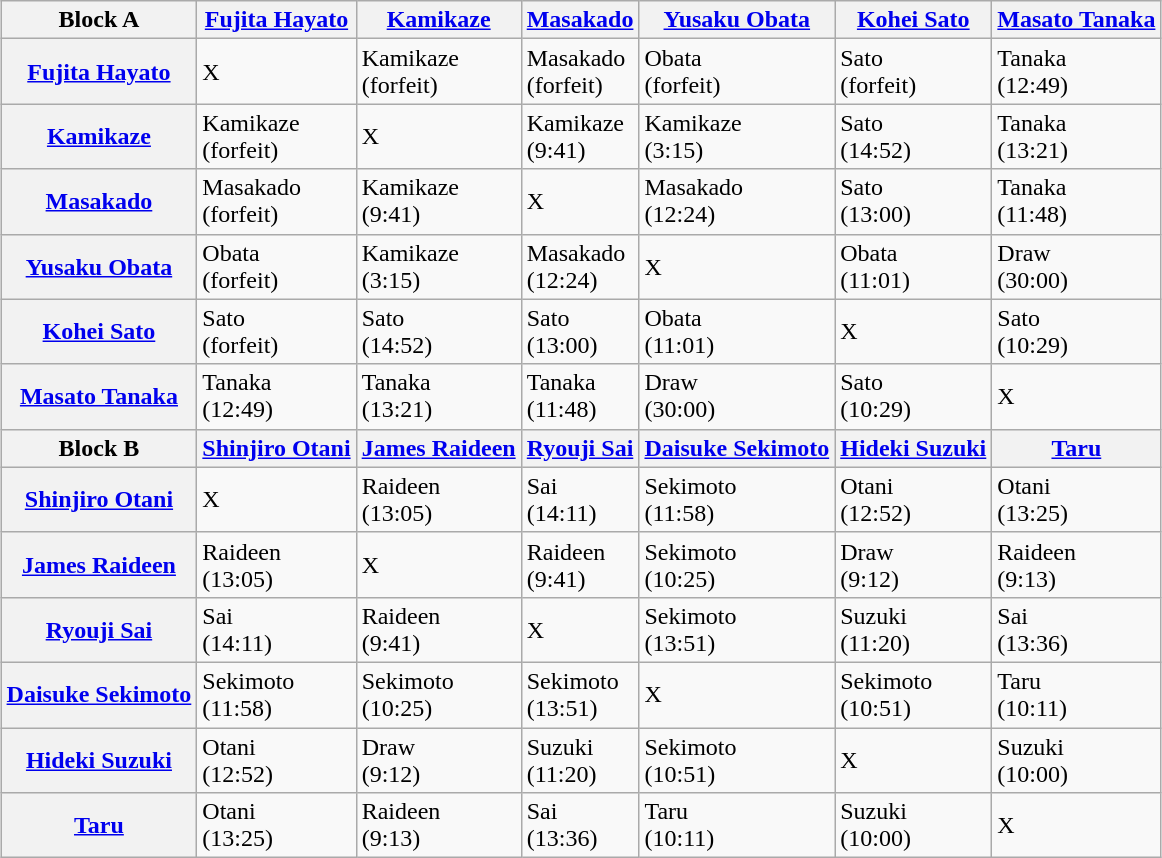<table class="wikitable" style="margin: 1em auto 1em auto">
<tr>
<th>Block A</th>
<th><a href='#'>Fujita Hayato</a></th>
<th><a href='#'>Kamikaze</a></th>
<th><a href='#'>Masakado</a></th>
<th><a href='#'>Yusaku Obata</a></th>
<th><a href='#'>Kohei Sato</a></th>
<th><a href='#'>Masato Tanaka</a></th>
</tr>
<tr>
<th><a href='#'>Fujita Hayato</a></th>
<td>X</td>
<td>Kamikaze<br>(forfeit)</td>
<td>Masakado<br>(forfeit)</td>
<td>Obata<br>(forfeit)</td>
<td>Sato<br>(forfeit)</td>
<td>Tanaka<br>(12:49)</td>
</tr>
<tr>
<th><a href='#'>Kamikaze</a></th>
<td>Kamikaze<br>(forfeit)</td>
<td>X</td>
<td>Kamikaze<br>(9:41)</td>
<td>Kamikaze<br>(3:15)</td>
<td>Sato<br>(14:52)</td>
<td>Tanaka<br>(13:21)</td>
</tr>
<tr>
<th><a href='#'>Masakado</a></th>
<td>Masakado<br>(forfeit)</td>
<td>Kamikaze<br>(9:41)</td>
<td>X</td>
<td>Masakado<br>(12:24)</td>
<td>Sato<br>(13:00)</td>
<td>Tanaka<br>(11:48)</td>
</tr>
<tr>
<th><a href='#'>Yusaku Obata</a></th>
<td>Obata<br>(forfeit)</td>
<td>Kamikaze<br>(3:15)</td>
<td>Masakado<br>(12:24)</td>
<td>X</td>
<td>Obata<br>(11:01)</td>
<td>Draw<br>(30:00)</td>
</tr>
<tr>
<th><a href='#'>Kohei Sato</a></th>
<td>Sato<br>(forfeit)</td>
<td>Sato<br>(14:52)</td>
<td>Sato<br>(13:00)</td>
<td>Obata<br>(11:01)</td>
<td>X</td>
<td>Sato<br>(10:29)</td>
</tr>
<tr>
<th><a href='#'>Masato Tanaka</a></th>
<td>Tanaka<br>(12:49)</td>
<td>Tanaka<br>(13:21)</td>
<td>Tanaka<br>(11:48)</td>
<td>Draw<br>(30:00)</td>
<td>Sato<br>(10:29)</td>
<td>X</td>
</tr>
<tr>
<th>Block B</th>
<th><a href='#'>Shinjiro Otani</a></th>
<th><a href='#'>James Raideen</a></th>
<th><a href='#'>Ryouji Sai</a></th>
<th><a href='#'>Daisuke Sekimoto</a></th>
<th><a href='#'>Hideki Suzuki</a></th>
<th><a href='#'>Taru</a></th>
</tr>
<tr>
<th><a href='#'>Shinjiro Otani</a></th>
<td>X</td>
<td>Raideen<br>(13:05)</td>
<td>Sai<br>(14:11)</td>
<td>Sekimoto<br>(11:58)</td>
<td>Otani<br>(12:52)</td>
<td>Otani<br>(13:25)</td>
</tr>
<tr>
<th><a href='#'>James Raideen</a></th>
<td>Raideen<br>(13:05)</td>
<td>X</td>
<td>Raideen<br>(9:41)</td>
<td>Sekimoto<br>(10:25)</td>
<td>Draw<br>(9:12)</td>
<td>Raideen<br>(9:13)</td>
</tr>
<tr>
<th><a href='#'>Ryouji Sai</a></th>
<td>Sai<br>(14:11)</td>
<td>Raideen<br>(9:41)</td>
<td>X</td>
<td>Sekimoto<br>(13:51)</td>
<td>Suzuki<br>(11:20)</td>
<td>Sai<br>(13:36)</td>
</tr>
<tr>
<th><a href='#'>Daisuke Sekimoto</a></th>
<td>Sekimoto<br>(11:58)</td>
<td>Sekimoto<br>(10:25)</td>
<td>Sekimoto<br>(13:51)</td>
<td>X</td>
<td>Sekimoto<br>(10:51)</td>
<td>Taru<br>(10:11)</td>
</tr>
<tr>
<th><a href='#'>Hideki Suzuki</a></th>
<td>Otani<br>(12:52)</td>
<td>Draw<br>(9:12)</td>
<td>Suzuki<br>(11:20)</td>
<td>Sekimoto<br>(10:51)</td>
<td>X</td>
<td>Suzuki<br>(10:00)</td>
</tr>
<tr>
<th><a href='#'>Taru</a></th>
<td>Otani<br>(13:25)</td>
<td>Raideen<br>(9:13)</td>
<td>Sai<br>(13:36)</td>
<td>Taru<br>(10:11)</td>
<td>Suzuki<br>(10:00)</td>
<td>X</td>
</tr>
</table>
